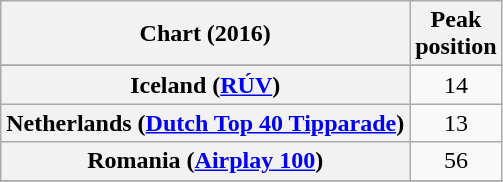<table class="wikitable sortable plainrowheaders" style="text-align:center">
<tr>
<th scope="col">Chart (2016)</th>
<th scope="col">Peak<br> position</th>
</tr>
<tr>
</tr>
<tr>
</tr>
<tr>
</tr>
<tr>
<th scope="row">Iceland (<a href='#'>RÚV</a>)</th>
<td>14</td>
</tr>
<tr>
<th scope="row">Netherlands (<a href='#'>Dutch Top 40 Tipparade</a>)</th>
<td>13</td>
</tr>
<tr>
<th scope="row">Romania (<a href='#'>Airplay 100</a>)</th>
<td>56</td>
</tr>
<tr>
</tr>
<tr>
</tr>
<tr>
</tr>
<tr>
</tr>
<tr>
</tr>
<tr>
</tr>
<tr>
</tr>
<tr>
</tr>
<tr>
</tr>
<tr>
</tr>
<tr>
</tr>
<tr>
</tr>
</table>
